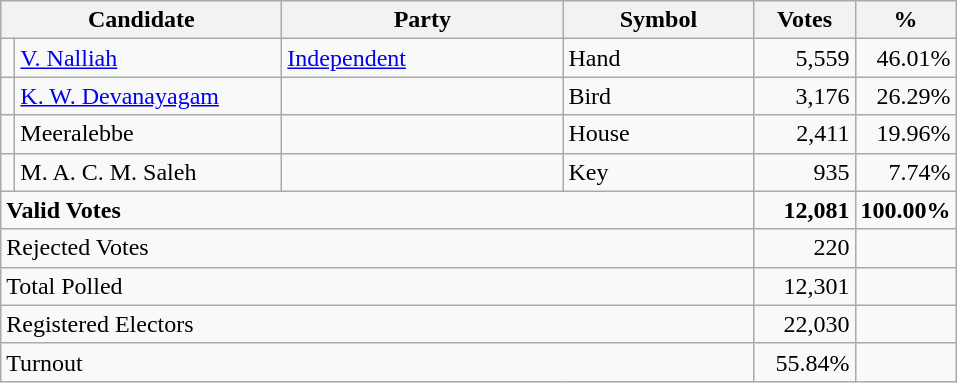<table class="wikitable" border="1" style="text-align:right;">
<tr>
<th align=left colspan=2 width="180">Candidate</th>
<th align=left width="180">Party</th>
<th align=left width="120">Symbol</th>
<th align=left width="60">Votes</th>
<th align=left width="60">%</th>
</tr>
<tr>
<td></td>
<td align=left><a href='#'>V. Nalliah</a></td>
<td align=left><a href='#'>Independent</a></td>
<td align=left>Hand</td>
<td>5,559</td>
<td>46.01%</td>
</tr>
<tr>
<td></td>
<td align=left><a href='#'>K. W. Devanayagam</a></td>
<td></td>
<td align=left>Bird</td>
<td>3,176</td>
<td>26.29%</td>
</tr>
<tr>
<td></td>
<td align=left>Meeralebbe</td>
<td></td>
<td align=left>House</td>
<td>2,411</td>
<td>19.96%</td>
</tr>
<tr>
<td></td>
<td align=left>M. A. C. M. Saleh</td>
<td></td>
<td align=left>Key</td>
<td>935</td>
<td>7.74%</td>
</tr>
<tr>
<td align=left colspan=4><strong>Valid Votes</strong></td>
<td><strong>12,081</strong></td>
<td><strong>100.00%</strong></td>
</tr>
<tr>
<td align=left colspan=4>Rejected Votes</td>
<td>220</td>
<td></td>
</tr>
<tr>
<td align=left colspan=4>Total Polled</td>
<td>12,301</td>
<td></td>
</tr>
<tr>
<td align=left colspan=4>Registered Electors</td>
<td>22,030</td>
<td></td>
</tr>
<tr>
<td align=left colspan=4>Turnout</td>
<td>55.84%</td>
<td></td>
</tr>
</table>
